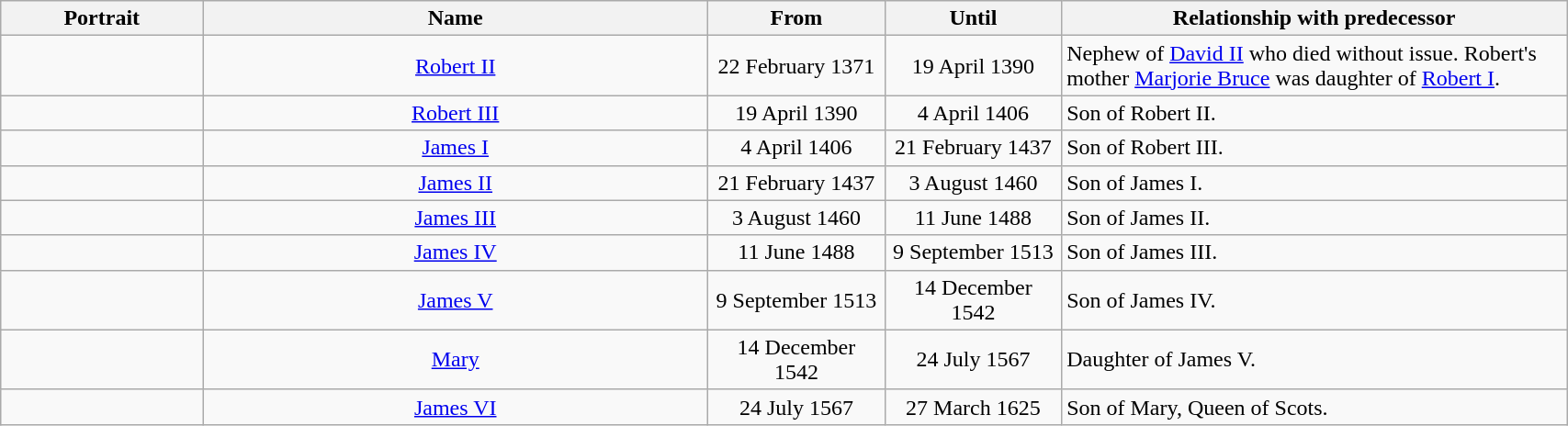<table width=90% class="wikitable">
<tr>
<th width=8%>Portrait</th>
<th width=20%>Name</th>
<th width=7%>From</th>
<th width=7%>Until</th>
<th width=20%>Relationship with predecessor</th>
</tr>
<tr>
<td align="center"></td>
<td align="center"><a href='#'>Robert II</a></td>
<td align="center">22 February 1371</td>
<td align="center">19 April 1390</td>
<td>Nephew of <a href='#'>David II</a> who died without issue. Robert's mother <a href='#'>Marjorie Bruce</a> was daughter of <a href='#'>Robert I</a>.</td>
</tr>
<tr>
<td align="center"></td>
<td align="center"><a href='#'>Robert III</a></td>
<td align="center">19 April 1390</td>
<td align="center">4 April 1406</td>
<td>Son of Robert II.</td>
</tr>
<tr>
<td align="center"></td>
<td align="center"><a href='#'>James I</a></td>
<td align="center">4 April 1406</td>
<td align="center">21 February 1437</td>
<td>Son of Robert III.</td>
</tr>
<tr>
<td align="center"></td>
<td align="center"><a href='#'>James II</a></td>
<td align="center">21 February 1437</td>
<td align="center">3 August 1460</td>
<td>Son of James I.</td>
</tr>
<tr>
<td align="center"></td>
<td align="center"><a href='#'>James III</a></td>
<td align="center">3 August 1460</td>
<td align="center">11 June 1488</td>
<td>Son of James II.</td>
</tr>
<tr>
<td align="center"></td>
<td align="center"><a href='#'>James IV</a></td>
<td align="center">11 June 1488</td>
<td align="center">9 September 1513</td>
<td>Son of James III.</td>
</tr>
<tr>
<td align="center"></td>
<td align="center"><a href='#'>James V</a></td>
<td align="center">9 September 1513</td>
<td align="center">14 December 1542</td>
<td>Son of James IV.</td>
</tr>
<tr>
<td align="center"></td>
<td align="center"><a href='#'>Mary</a></td>
<td align="center">14 December 1542</td>
<td align="center">24 July 1567</td>
<td>Daughter of James V.</td>
</tr>
<tr>
<td align="center"></td>
<td align="center"><a href='#'>James VI</a></td>
<td align="center">24 July 1567<br></td>
<td align="center">27 March 1625</td>
<td>Son of Mary, Queen of Scots.</td>
</tr>
</table>
